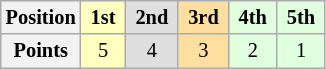<table class="wikitable" style="font-size:85%; text-align:center">
<tr>
<th>Position</th>
<td style="background:#ffffbf;"> <strong>1st</strong> </td>
<td style="background:#dfdfdf;"> <strong>2nd</strong> </td>
<td style="background:#ffdf9f;"> <strong>3rd</strong> </td>
<td style="background:#dfffdf;"> <strong>4th</strong> </td>
<td style="background:#dfffdf;"> <strong>5th</strong> </td>
</tr>
<tr>
<th>Points</th>
<td style="background:#ffffbf;">5</td>
<td style="background:#dfdfdf;">4</td>
<td style="background:#ffdf9f;">3</td>
<td style="background:#dfffdf;">2</td>
<td style="background:#dfffdf;">1</td>
</tr>
</table>
